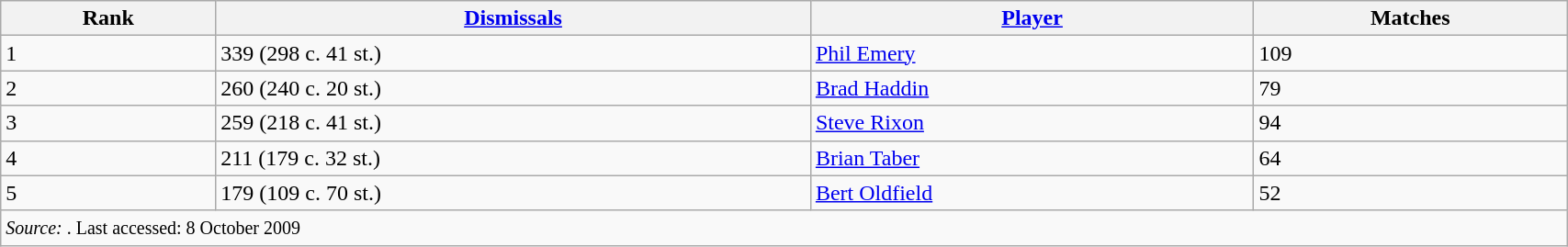<table class="wikitable" style="width:90%;">
<tr>
<th>Rank</th>
<th><a href='#'>Dismissals</a></th>
<th><a href='#'>Player</a></th>
<th>Matches</th>
</tr>
<tr>
<td>1</td>
<td>339 (298 c. 41 st.)</td>
<td><a href='#'>Phil Emery</a></td>
<td>109</td>
</tr>
<tr>
<td>2</td>
<td>260 (240 c. 20 st.)</td>
<td><a href='#'>Brad Haddin</a></td>
<td>79</td>
</tr>
<tr>
<td>3</td>
<td>259 (218 c. 41 st.)</td>
<td><a href='#'>Steve Rixon</a></td>
<td>94</td>
</tr>
<tr>
<td>4</td>
<td>211 (179 c. 32 st.)</td>
<td><a href='#'>Brian Taber</a></td>
<td>64</td>
</tr>
<tr>
<td>5</td>
<td>179 (109 c. 70 st.)</td>
<td><a href='#'>Bert Oldfield</a></td>
<td>52</td>
</tr>
<tr>
<td colspan=4><small><em>Source: </em>. Last accessed: 8 October 2009</small></td>
</tr>
</table>
